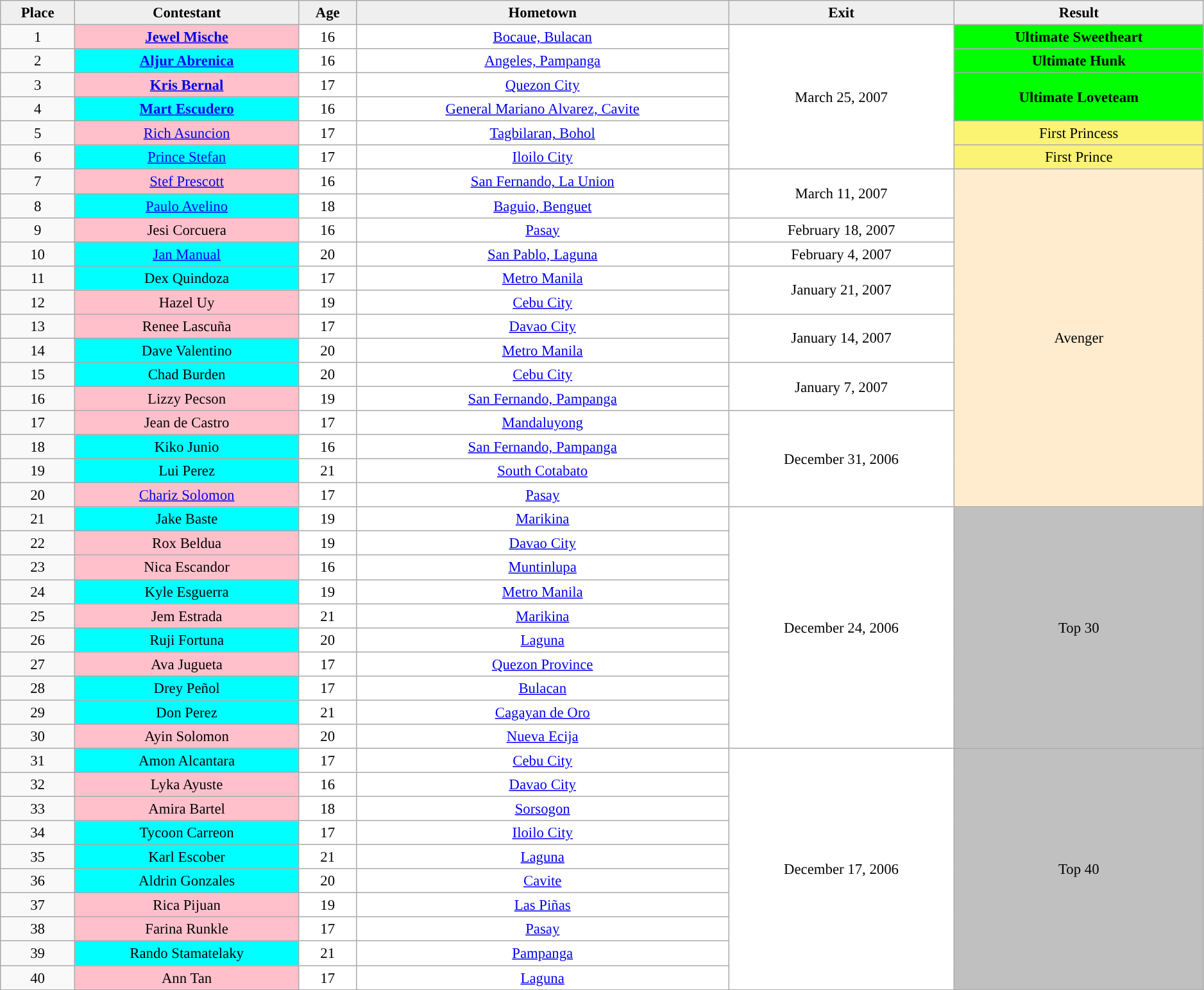<table class="wikitable nowrap" style="text-align:center; font-size:95%;width:99%;">
<tr>
<th scope="col" style="background:#EFEFEF;">Place</th>
<th scope="col" style="background:#EFEFEF;">Contestant</th>
<th scope="col" style="background:#EFEFEF;">Age</th>
<th scope="col" style="background:#EFEFEF;">Hometown</th>
<th scope="col" style="background:#EFEFEF;">Exit</th>
<th scope="col" style="background:#EFEFEF;">Result</th>
</tr>
<tr>
<td>1</td>
<td style="background:pink;"><strong><a href='#'>Jewel Mische</a></strong></td>
<td style="background:#FFFFFF">16</td>
<td style="background:#FFFFFF"><a href='#'>Bocaue, Bulacan</a></td>
<td style="background:#FFFFFF" rowspan=6>March 25, 2007</td>
<td style="background:lime"><strong>Ultimate Sweetheart</strong></td>
</tr>
<tr>
<td>2</td>
<td style="background:cyan;"><strong><a href='#'>Aljur Abrenica</a></strong></td>
<td style="background:#FFFFFF">16</td>
<td style="background:#FFFFFF"><a href='#'>Angeles, Pampanga</a></td>
<td style="background:lime"><strong>Ultimate Hunk</strong></td>
</tr>
<tr>
<td>3</td>
<td style="background:pink;"><strong><a href='#'>Kris Bernal</a></strong></td>
<td style="background:#FFFFFF">17</td>
<td style="background:#FFFFFF"><a href='#'>Quezon City</a></td>
<td style="background:lime" rowspan=2><strong>Ultimate Loveteam</strong></td>
</tr>
<tr>
<td>4</td>
<td style="background:cyan;"><strong><a href='#'>Mart Escudero</a></strong></td>
<td style="background:#FFFFFF">16</td>
<td style="background:#FFFFFF"><a href='#'>General Mariano Alvarez, Cavite</a></td>
</tr>
<tr>
<td>5</td>
<td style="background:pink;"><a href='#'>Rich Asuncion</a></td>
<td style="background:#FFFFFF">17</td>
<td style="background:#FFFFFF"><a href='#'>Tagbilaran, Bohol</a></td>
<td style="background:#FBF373">First Princess</td>
</tr>
<tr>
<td>6</td>
<td style="background:cyan;"><a href='#'>Prince Stefan</a></td>
<td style="background:#FFFFFF">17</td>
<td style="background:#FFFFFF"><a href='#'>Iloilo City</a></td>
<td style="background:#FBF373">First Prince</td>
</tr>
<tr>
<td>7</td>
<td style="background:pink;"><a href='#'>Stef Prescott</a></td>
<td style="background:#FFFFFF">16</td>
<td style="background:#FFFFFF"><a href='#'>San Fernando, La Union</a></td>
<td style="background:#FFFFFF" rowspan=2>March 11, 2007</td>
<td style="background:#FFEBCD" rowspan=14>Avenger</td>
</tr>
<tr>
<td>8</td>
<td style="background:cyan;"><a href='#'>Paulo Avelino</a></td>
<td style="background:#FFFFFF">18</td>
<td style="background:#FFFFFF"><a href='#'>Baguio, Benguet</a></td>
</tr>
<tr>
<td>9</td>
<td style="background:pink;">Jesi Corcuera</td>
<td style="background:#FFFFFF">16</td>
<td style="background:#FFFFFF"><a href='#'>Pasay</a></td>
<td style="background:#FFFFFF">February 18, 2007</td>
</tr>
<tr>
<td>10</td>
<td style="background:cyan;"><a href='#'>Jan Manual</a></td>
<td style="background:#FFFFFF">20</td>
<td style="background:#FFFFFF"><a href='#'>San Pablo, Laguna</a></td>
<td style="background:#FFFFFF">February 4, 2007</td>
</tr>
<tr>
<td>11</td>
<td style="background:cyan;">Dex Quindoza</td>
<td style="background:#FFFFFF">17</td>
<td style="background:#FFFFFF"><a href='#'>Metro Manila</a></td>
<td style="background:#FFFFFF" rowspan=2>January 21, 2007</td>
</tr>
<tr>
<td>12</td>
<td style="background:pink;">Hazel Uy</td>
<td style="background:#FFFFFF">19</td>
<td style="background:#FFFFFF"><a href='#'>Cebu City</a></td>
</tr>
<tr>
<td>13</td>
<td style="background:pink">Renee Lascuña</td>
<td style="background:#FFFFFF">17</td>
<td style="background:#FFFFFF"><a href='#'>Davao City</a></td>
<td style="background:#FFFFFF" rowspan=2>January 14, 2007</td>
</tr>
<tr>
<td>14</td>
<td style="background:cyan;">Dave Valentino</td>
<td style="background:#FFFFFF">20</td>
<td style="background:#FFFFFF"><a href='#'>Metro Manila</a></td>
</tr>
<tr>
<td>15</td>
<td style="background :cyan;">Chad Burden</td>
<td style="background:#FFFFFF">20</td>
<td style="background:#FFFFFF"><a href='#'>Cebu City</a></td>
<td style="background:#FFFFFF" rowspan=2>January 7, 2007</td>
</tr>
<tr>
<td>16</td>
<td style="background:pink;">Lizzy Pecson</td>
<td style="background:#FFFFFF">19</td>
<td style="background:#FFFFFF"><a href='#'>San Fernando, Pampanga</a></td>
</tr>
<tr>
<td>17</td>
<td style="background:pink;">Jean de Castro</td>
<td style="background:#FFFFFF">17</td>
<td style="background:#FFFFFF"><a href='#'>Mandaluyong</a></td>
<td style="background:#FFFFFF" rowspan=4>December 31, 2006</td>
</tr>
<tr>
<td>18</td>
<td style="background:cyan;">Kiko Junio</td>
<td style="background:#FFFFFF">16</td>
<td style="background:#FFFFFF"><a href='#'>San Fernando, Pampanga</a></td>
</tr>
<tr>
<td>19</td>
<td style="background:cyan;">Lui Perez</td>
<td style="background:#FFFFFF">21</td>
<td style="background:#FFFFFF"><a href='#'>South Cotabato</a></td>
</tr>
<tr>
<td>20</td>
<td style="background:pink;"><a href='#'>Chariz Solomon</a></td>
<td style="background:#FFFFFF">17</td>
<td style="background:#FFFFFF"><a href='#'>Pasay</a></td>
</tr>
<tr>
<td>21</td>
<td style="background:cyan;">Jake Baste</td>
<td style="background:#FFFFFF">19</td>
<td style="background:#FFFFFF"><a href='#'>Marikina</a></td>
<td style="background:#FFFFFF" rowspan=10>December 24, 2006</td>
<td style="background:silver" rowspan=10>Top 30</td>
</tr>
<tr>
<td>22</td>
<td style="background:pink;">Rox Beldua</td>
<td style="background:#FFFFFF">19</td>
<td style="background:#FFFFFF"><a href='#'>Davao City</a></td>
</tr>
<tr>
<td>23</td>
<td style="background:pink;">Nica Escandor</td>
<td style="background:#FFFFFF">16</td>
<td style="background:#FFFFFF"><a href='#'>Muntinlupa</a></td>
</tr>
<tr>
<td>24</td>
<td style="background:cyan;">Kyle Esguerra</td>
<td style="background:#FFFFFF">19</td>
<td style="background:#FFFFFF"><a href='#'>Metro Manila</a></td>
</tr>
<tr>
<td>25</td>
<td style="background:pink;">Jem Estrada</td>
<td style="background:#FFFFFF">21</td>
<td style="background:#FFFFFF"><a href='#'>Marikina</a></td>
</tr>
<tr>
<td>26</td>
<td style="background:cyan;">Ruji Fortuna</td>
<td style="background:#FFFFFF">20</td>
<td style="background:#FFFFFF"><a href='#'>Laguna</a></td>
</tr>
<tr>
<td>27</td>
<td style="background:pink">Ava Jugueta</td>
<td style="background:#FFFFFF">17</td>
<td style="background:#FFFFFF"><a href='#'>Quezon Province</a></td>
</tr>
<tr>
<td>28</td>
<td style="background:cyan;">Drey Peñol</td>
<td style="background:#FFFFFF">17</td>
<td style="background:#FFFFFF"><a href='#'>Bulacan</a></td>
</tr>
<tr>
<td>29</td>
<td style="background:cyan;">Don Perez</td>
<td style="background:#FFFFFF">21</td>
<td style="background:#FFFFFF"><a href='#'>Cagayan de Oro</a></td>
</tr>
<tr>
<td>30</td>
<td style="background:pink;">Ayin Solomon</td>
<td style="background:#FFFFFF">20</td>
<td style="background:#FFFFFF"><a href='#'>Nueva Ecija</a></td>
</tr>
<tr>
<td>31</td>
<td style="background:cyan;">Amon Alcantara</td>
<td style="background:#FFFFFF">17</td>
<td style="background:#FFFFFF"><a href='#'>Cebu City</a></td>
<td style="background:#FFFFFF" rowspan=10>December 17, 2006</td>
<td style="background:silver" rowspan=10>Top 40</td>
</tr>
<tr>
<td>32</td>
<td style="background:pink;">Lyka Ayuste</td>
<td style="background:#FFFFFF">16</td>
<td style="background:#FFFFFF"><a href='#'>Davao City</a></td>
</tr>
<tr>
<td>33</td>
<td style="background:pink;">Amira Bartel</td>
<td style="background:#FFFFFF">18</td>
<td style="background:#FFFFFF"><a href='#'>Sorsogon</a></td>
</tr>
<tr>
<td>34</td>
<td style="background:cyan;">Tycoon Carreon</td>
<td style="background:#FFFFFF">17</td>
<td style="background:#FFFFFF"><a href='#'>Iloilo City</a></td>
</tr>
<tr>
<td>35</td>
<td style="background:cyan;">Karl Escober</td>
<td style="background:#FFFFFF">21</td>
<td style="background:#FFFFFF"><a href='#'>Laguna</a></td>
</tr>
<tr>
<td>36</td>
<td style="background:cyan;">Aldrin Gonzales</td>
<td style="background:#FFFFFF">20</td>
<td style="background:#FFFFFF"><a href='#'>Cavite</a></td>
</tr>
<tr>
<td>37</td>
<td style="background:pink;">Rica Pijuan</td>
<td style="background:#FFFFFF">19</td>
<td style="background:#FFFFFF"><a href='#'>Las Piñas</a></td>
</tr>
<tr>
<td>38</td>
<td style="background:pink;">Farina Runkle</td>
<td style="background:#FFFFFF">17</td>
<td style="background:#FFFFFF"><a href='#'>Pasay</a></td>
</tr>
<tr>
<td>39</td>
<td style="background:cyan;">Rando Stamatelaky</td>
<td style="background:#FFFFFF">21</td>
<td style="background:#FFFFFF"><a href='#'>Pampanga</a></td>
</tr>
<tr>
<td>40</td>
<td style="background:pink;">Ann Tan</td>
<td style="background:#FFFFFF">17</td>
<td style="background:#FFFFFF"><a href='#'>Laguna</a></td>
</tr>
</table>
